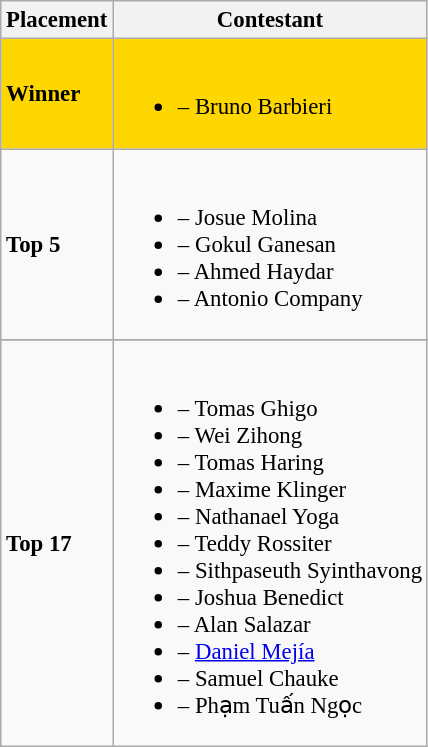<table class="wikitable sortable" style="font-size:95%;">
<tr>
<th>Placement</th>
<th>Contestant</th>
</tr>
<tr style="background:gold;">
<td><strong>Winner</strong></td>
<td><br><ul><li> – Bruno Barbieri</li></ul></td>
</tr>
<tr>
<td><strong>Top 5</strong></td>
<td><br><ul><li> – Josue Molina</li><li> – Gokul Ganesan</li><li> – Ahmed Haydar</li><li> – Antonio Company</li></ul></td>
</tr>
<tr>
</tr>
<tr>
<td><strong>Top 17</strong></td>
<td><br><ul><li> – Tomas Ghigo</li><li> – Wei Zihong</li><li> – Tomas Haring</li><li> – Maxime Klinger</li><li> – Nathanael Yoga</li><li> – Teddy Rossiter</li><li> – Sithpaseuth Syinthavong</li><li> – Joshua Benedict</li><li> – Alan Salazar</li><li> – <a href='#'>Daniel Mejía</a></li><li> – Samuel Chauke</li><li> – Phạm Tuấn Ngọc</li></ul></td>
</tr>
</table>
